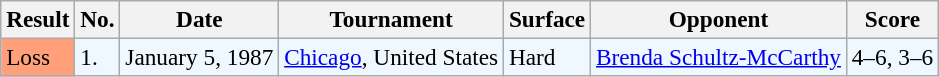<table class="sortable wikitable" style=font-size:97%>
<tr>
<th>Result</th>
<th>No.</th>
<th>Date</th>
<th>Tournament</th>
<th>Surface</th>
<th>Opponent</th>
<th>Score</th>
</tr>
<tr style="background:#f0f8ff;">
<td style="background:#ffa07a;">Loss</td>
<td>1.</td>
<td>January 5, 1987</td>
<td><a href='#'>Chicago</a>, United States</td>
<td>Hard</td>
<td> <a href='#'>Brenda Schultz-McCarthy</a></td>
<td>4–6, 3–6</td>
</tr>
</table>
